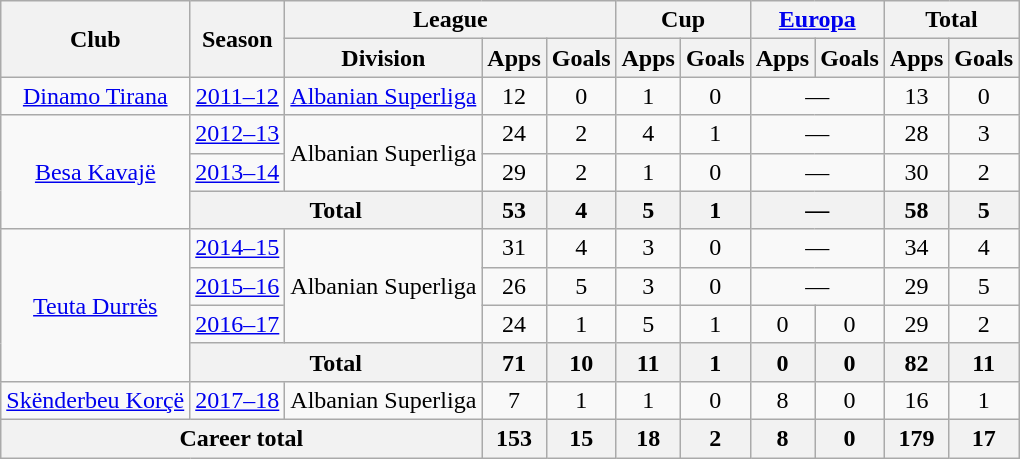<table class="wikitable" style="text-align:center">
<tr>
<th rowspan="2">Club</th>
<th rowspan="2">Season</th>
<th colspan="3">League</th>
<th colspan="2">Cup</th>
<th colspan="2"><a href='#'>Europa</a></th>
<th colspan="2">Total</th>
</tr>
<tr>
<th>Division</th>
<th>Apps</th>
<th>Goals</th>
<th>Apps</th>
<th>Goals</th>
<th>Apps</th>
<th>Goals</th>
<th>Apps</th>
<th>Goals</th>
</tr>
<tr>
<td><a href='#'>Dinamo Tirana</a></td>
<td><a href='#'>2011–12</a></td>
<td><a href='#'>Albanian Superliga</a></td>
<td>12</td>
<td>0</td>
<td>1</td>
<td>0</td>
<td colspan="2">—</td>
<td>13</td>
<td>0</td>
</tr>
<tr>
<td rowspan="3"><a href='#'>Besa Kavajë</a></td>
<td><a href='#'>2012–13</a></td>
<td rowspan="2">Albanian Superliga</td>
<td>24</td>
<td>2</td>
<td>4</td>
<td>1</td>
<td colspan="2">—</td>
<td>28</td>
<td>3</td>
</tr>
<tr>
<td><a href='#'>2013–14</a></td>
<td>29</td>
<td>2</td>
<td>1</td>
<td>0</td>
<td colspan="2">—</td>
<td>30</td>
<td>2</td>
</tr>
<tr>
<th colspan="2">Total</th>
<th>53</th>
<th>4</th>
<th>5</th>
<th>1</th>
<th colspan="2">—</th>
<th>58</th>
<th>5</th>
</tr>
<tr>
<td rowspan="4"><a href='#'>Teuta Durrës</a></td>
<td><a href='#'>2014–15</a></td>
<td rowspan="3">Albanian Superliga</td>
<td>31</td>
<td>4</td>
<td>3</td>
<td>0</td>
<td colspan="2">—</td>
<td>34</td>
<td>4</td>
</tr>
<tr>
<td><a href='#'>2015–16</a></td>
<td>26</td>
<td>5</td>
<td>3</td>
<td>0</td>
<td colspan="2">—</td>
<td>29</td>
<td>5</td>
</tr>
<tr>
<td><a href='#'>2016–17</a></td>
<td>24</td>
<td>1</td>
<td>5</td>
<td>1</td>
<td>0</td>
<td>0</td>
<td>29</td>
<td>2</td>
</tr>
<tr>
<th colspan="2">Total</th>
<th>71</th>
<th>10</th>
<th>11</th>
<th>1</th>
<th>0</th>
<th>0</th>
<th>82</th>
<th>11</th>
</tr>
<tr>
<td><a href='#'>Skënderbeu Korçë</a></td>
<td><a href='#'>2017–18</a></td>
<td>Albanian Superliga</td>
<td>7</td>
<td>1</td>
<td>1</td>
<td>0</td>
<td>8</td>
<td>0</td>
<td>16</td>
<td>1</td>
</tr>
<tr>
<th colspan="3">Career total</th>
<th>153</th>
<th>15</th>
<th>18</th>
<th>2</th>
<th>8</th>
<th>0</th>
<th>179</th>
<th>17</th>
</tr>
</table>
